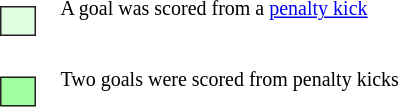<table style="font-size: smaller;">
<tr>
<td><br><table style="padding:0em .6em; height:1.5em; background:#e0ffe0; border:solid 1px #242020; width: 1.5em; margin:.25em .9em .25em .25em;" valign="top">
<tr>
<td></td>
</tr>
</table>
</td>
<td>A goal was scored from a <a href='#'>penalty kick</a></td>
</tr>
<tr>
<td><br><table style="padding:0em .6em; height:1.5em; background:#a0ffa0; border:solid 1px #242020; width: 1.5em; margin:.25em .9em .25em .25em;" valign="top">
<tr>
<td></td>
</tr>
</table>
</td>
<td>Two goals were scored from penalty kicks</td>
</tr>
</table>
